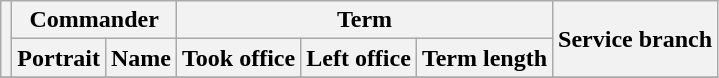<table class="wikitable sortable">
<tr>
<th rowspan=2></th>
<th colspan=2>Commander</th>
<th colspan=3>Term</th>
<th rowspan=2>Service branch</th>
</tr>
<tr>
<th>Portrait</th>
<th>Name</th>
<th>Took office</th>
<th>Left office</th>
<th>Term length</th>
</tr>
<tr>
</tr>
</table>
